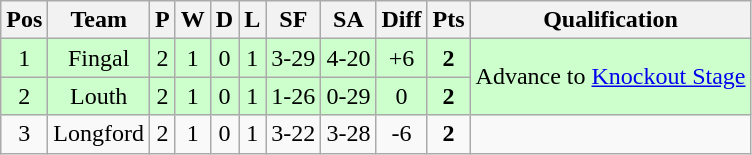<table class="wikitable">
<tr>
<th>Pos</th>
<th>Team</th>
<th>P</th>
<th>W</th>
<th>D</th>
<th>L</th>
<th>SF</th>
<th>SA</th>
<th>Diff</th>
<th>Pts</th>
<th>Qualification</th>
</tr>
<tr align="center" style="background:#CCFFCC;">
<td>1</td>
<td>Fingal</td>
<td>2</td>
<td>1</td>
<td>0</td>
<td>1</td>
<td>3-29</td>
<td>4-20</td>
<td>+6</td>
<td><strong>2</strong></td>
<td rowspan="2">Advance to <a href='#'>Knockout Stage</a></td>
</tr>
<tr align="center" style="background:#CCFFCC;">
<td>2</td>
<td>Louth</td>
<td>2</td>
<td>1</td>
<td>0</td>
<td>1</td>
<td>1-26</td>
<td>0-29</td>
<td>0</td>
<td><strong>2</strong></td>
</tr>
<tr align="center">
<td>3</td>
<td>Longford</td>
<td>2</td>
<td>1</td>
<td>0</td>
<td>1</td>
<td>3-22</td>
<td>3-28</td>
<td>-6</td>
<td><strong>2</strong></td>
<td></td>
</tr>
</table>
